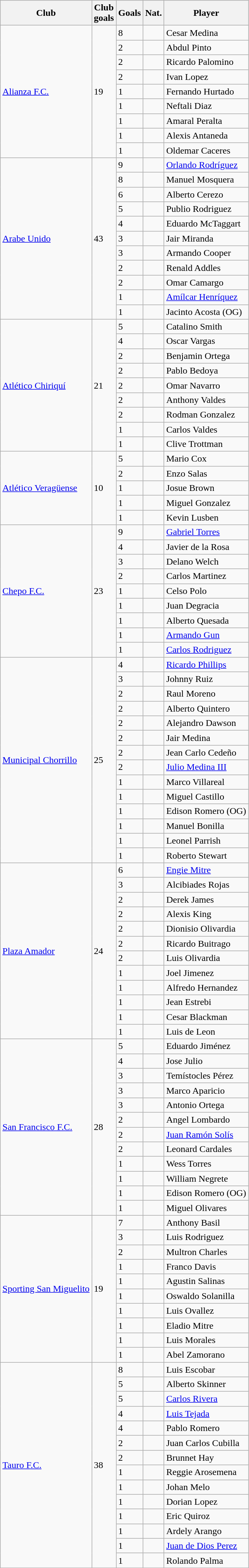<table class="wikitable sortable">
<tr>
<th>Club</th>
<th>Club<br>goals</th>
<th>Goals</th>
<th>Nat.</th>
<th>Player</th>
</tr>
<tr>
<td rowspan=9><a href='#'>Alianza F.C.</a></td>
<td rowspan=9>19</td>
<td>8</td>
<td></td>
<td>Cesar Medina</td>
</tr>
<tr>
<td>2</td>
<td></td>
<td>Abdul Pinto</td>
</tr>
<tr>
<td>2</td>
<td></td>
<td>Ricardo Palomino</td>
</tr>
<tr>
<td>2</td>
<td></td>
<td>Ivan Lopez</td>
</tr>
<tr>
<td>1</td>
<td></td>
<td>Fernando Hurtado</td>
</tr>
<tr>
<td>1</td>
<td></td>
<td>Neftali Diaz</td>
</tr>
<tr>
<td>1</td>
<td></td>
<td>Amaral Peralta</td>
</tr>
<tr>
<td>1</td>
<td></td>
<td>Alexis Antaneda</td>
</tr>
<tr>
<td>1</td>
<td></td>
<td>Oldemar Caceres</td>
</tr>
<tr>
<td rowspan=11><a href='#'>Arabe Unido</a></td>
<td rowspan=11>43</td>
<td>9</td>
<td></td>
<td><a href='#'>Orlando Rodríguez</a></td>
</tr>
<tr>
<td>8</td>
<td></td>
<td>Manuel Mosquera</td>
</tr>
<tr>
<td>6</td>
<td></td>
<td>Alberto Cerezo</td>
</tr>
<tr>
<td>5</td>
<td></td>
<td>Publio Rodriguez</td>
</tr>
<tr>
<td>4</td>
<td></td>
<td>Eduardo McTaggart</td>
</tr>
<tr>
<td>3</td>
<td></td>
<td>Jair Miranda</td>
</tr>
<tr>
<td>3</td>
<td></td>
<td>Armando Cooper</td>
</tr>
<tr>
<td>2</td>
<td></td>
<td>Renald Addles</td>
</tr>
<tr>
<td>2</td>
<td></td>
<td>Omar Camargo</td>
</tr>
<tr>
<td>1</td>
<td></td>
<td><a href='#'>Amílcar Henríquez</a></td>
</tr>
<tr>
<td>1</td>
<td></td>
<td>Jacinto Acosta (OG)</td>
</tr>
<tr>
<td rowspan=9><a href='#'>Atlético Chiriquí</a></td>
<td rowspan=9>21</td>
<td>5</td>
<td></td>
<td>Catalino Smith</td>
</tr>
<tr>
<td>4</td>
<td></td>
<td>Oscar Vargas</td>
</tr>
<tr>
<td>2</td>
<td></td>
<td>Benjamin Ortega</td>
</tr>
<tr>
<td>2</td>
<td></td>
<td>Pablo Bedoya</td>
</tr>
<tr>
<td>2</td>
<td></td>
<td>Omar Navarro</td>
</tr>
<tr>
<td>2</td>
<td></td>
<td>Anthony Valdes</td>
</tr>
<tr>
<td>2</td>
<td></td>
<td>Rodman Gonzalez</td>
</tr>
<tr>
<td>1</td>
<td></td>
<td>Carlos Valdes</td>
</tr>
<tr>
<td>1</td>
<td></td>
<td>Clive Trottman</td>
</tr>
<tr>
<td rowspan=5><a href='#'>Atlético Veragüense</a></td>
<td rowspan=5>10</td>
<td>5</td>
<td></td>
<td>Mario Cox</td>
</tr>
<tr>
<td>2</td>
<td></td>
<td>Enzo Salas</td>
</tr>
<tr>
<td>1</td>
<td></td>
<td>Josue Brown</td>
</tr>
<tr>
<td>1</td>
<td></td>
<td>Miguel Gonzalez</td>
</tr>
<tr>
<td>1</td>
<td></td>
<td>Kevin Lusben</td>
</tr>
<tr>
<td rowspan=9><a href='#'>Chepo F.C.</a></td>
<td rowspan=9>23</td>
<td>9</td>
<td></td>
<td><a href='#'>Gabriel Torres</a></td>
</tr>
<tr>
<td>4</td>
<td></td>
<td>Javier de la Rosa</td>
</tr>
<tr>
<td>3</td>
<td></td>
<td>Delano Welch</td>
</tr>
<tr>
<td>2</td>
<td></td>
<td>Carlos Martinez</td>
</tr>
<tr>
<td>1</td>
<td></td>
<td>Celso Polo</td>
</tr>
<tr>
<td>1</td>
<td></td>
<td>Juan Degracia</td>
</tr>
<tr>
<td>1</td>
<td></td>
<td>Alberto Quesada</td>
</tr>
<tr>
<td>1</td>
<td></td>
<td><a href='#'>Armando Gun</a></td>
</tr>
<tr>
<td>1</td>
<td></td>
<td><a href='#'>Carlos Rodriguez</a></td>
</tr>
<tr>
<td rowspan=14><a href='#'>Municipal Chorrillo</a></td>
<td rowspan=14>25</td>
<td>4</td>
<td></td>
<td><a href='#'>Ricardo Phillips</a></td>
</tr>
<tr>
<td>3</td>
<td></td>
<td>Johnny Ruiz</td>
</tr>
<tr>
<td>2</td>
<td></td>
<td>Raul Moreno</td>
</tr>
<tr>
<td>2</td>
<td></td>
<td>Alberto Quintero</td>
</tr>
<tr>
<td>2</td>
<td></td>
<td>Alejandro Dawson</td>
</tr>
<tr>
<td>2</td>
<td></td>
<td>Jair Medina</td>
</tr>
<tr>
<td>2</td>
<td></td>
<td>Jean Carlo Cedeño</td>
</tr>
<tr>
<td>2</td>
<td></td>
<td><a href='#'>Julio Medina III</a></td>
</tr>
<tr>
<td>1</td>
<td></td>
<td>Marco Villareal</td>
</tr>
<tr>
<td>1</td>
<td></td>
<td>Miguel Castillo</td>
</tr>
<tr>
<td>1</td>
<td></td>
<td>Edison Romero (OG)</td>
</tr>
<tr>
<td>1</td>
<td></td>
<td>Manuel Bonilla</td>
</tr>
<tr>
<td>1</td>
<td></td>
<td>Leonel Parrish</td>
</tr>
<tr>
<td>1</td>
<td></td>
<td>Roberto Stewart</td>
</tr>
<tr>
<td rowspan=12><a href='#'>Plaza Amador</a></td>
<td rowspan=12>24</td>
<td>6</td>
<td></td>
<td><a href='#'>Engie Mitre</a></td>
</tr>
<tr>
<td>3</td>
<td></td>
<td>Alcibiades Rojas</td>
</tr>
<tr>
<td>2</td>
<td></td>
<td>Derek James</td>
</tr>
<tr>
<td>2</td>
<td></td>
<td>Alexis King</td>
</tr>
<tr>
<td>2</td>
<td></td>
<td>Dionisio Olivardia</td>
</tr>
<tr>
<td>2</td>
<td></td>
<td>Ricardo Buitrago</td>
</tr>
<tr>
<td>2</td>
<td></td>
<td>Luis Olivardia</td>
</tr>
<tr>
<td>1</td>
<td></td>
<td>Joel Jimenez</td>
</tr>
<tr>
<td>1</td>
<td></td>
<td>Alfredo Hernandez</td>
</tr>
<tr>
<td>1</td>
<td></td>
<td>Jean Estrebi</td>
</tr>
<tr>
<td>1</td>
<td></td>
<td>Cesar Blackman</td>
</tr>
<tr>
<td>1</td>
<td></td>
<td>Luis de Leon</td>
</tr>
<tr>
<td rowspan=12><a href='#'>San Francisco F.C.</a></td>
<td rowspan=12>28</td>
<td>5</td>
<td></td>
<td>Eduardo Jiménez</td>
</tr>
<tr>
<td>4</td>
<td></td>
<td>Jose Julio</td>
</tr>
<tr>
<td>3</td>
<td></td>
<td>Temístocles Pérez</td>
</tr>
<tr>
<td>3</td>
<td></td>
<td>Marco Aparicio</td>
</tr>
<tr>
<td>3</td>
<td></td>
<td>Antonio Ortega</td>
</tr>
<tr>
<td>2</td>
<td></td>
<td>Angel Lombardo</td>
</tr>
<tr>
<td>2</td>
<td></td>
<td><a href='#'>Juan Ramón Solís</a></td>
</tr>
<tr>
<td>2</td>
<td></td>
<td>Leonard Cardales</td>
</tr>
<tr>
<td>1</td>
<td></td>
<td>Wess Torres</td>
</tr>
<tr>
<td>1</td>
<td></td>
<td>William Negrete</td>
</tr>
<tr>
<td>1</td>
<td></td>
<td>Edison Romero (OG)</td>
</tr>
<tr>
<td>1</td>
<td></td>
<td>Miguel Olivares</td>
</tr>
<tr>
<td rowspan=10><a href='#'>Sporting San Miguelito</a></td>
<td rowspan=10>19</td>
<td>7</td>
<td></td>
<td>Anthony Basil</td>
</tr>
<tr>
<td>3</td>
<td></td>
<td>Luis Rodriguez</td>
</tr>
<tr>
<td>2</td>
<td></td>
<td>Multron Charles</td>
</tr>
<tr>
<td>1</td>
<td></td>
<td>Franco Davis</td>
</tr>
<tr>
<td>1</td>
<td></td>
<td>Agustin Salinas</td>
</tr>
<tr>
<td>1</td>
<td></td>
<td>Oswaldo Solanilla</td>
</tr>
<tr>
<td>1</td>
<td></td>
<td>Luis Ovallez</td>
</tr>
<tr>
<td>1</td>
<td></td>
<td>Eladio Mitre</td>
</tr>
<tr>
<td>1</td>
<td></td>
<td>Luis Morales</td>
</tr>
<tr>
<td>1</td>
<td></td>
<td>Abel Zamorano</td>
</tr>
<tr>
<td rowspan=14><a href='#'>Tauro F.C.</a></td>
<td rowspan=14>38</td>
<td>8</td>
<td></td>
<td>Luis Escobar</td>
</tr>
<tr>
<td>5</td>
<td></td>
<td>Alberto Skinner</td>
</tr>
<tr>
<td>5</td>
<td></td>
<td><a href='#'>Carlos Rivera</a></td>
</tr>
<tr>
<td>4</td>
<td></td>
<td><a href='#'>Luis Tejada</a></td>
</tr>
<tr>
<td>4</td>
<td></td>
<td>Pablo Romero</td>
</tr>
<tr>
<td>2</td>
<td></td>
<td>Juan Carlos Cubilla</td>
</tr>
<tr>
<td>2</td>
<td></td>
<td>Brunnet Hay</td>
</tr>
<tr>
<td>1</td>
<td></td>
<td>Reggie Arosemena</td>
</tr>
<tr>
<td>1</td>
<td></td>
<td>Johan Melo</td>
</tr>
<tr>
<td>1</td>
<td></td>
<td>Dorian Lopez</td>
</tr>
<tr>
<td>1</td>
<td></td>
<td>Eric Quiroz</td>
</tr>
<tr>
<td>1</td>
<td></td>
<td>Ardely Arango</td>
</tr>
<tr>
<td>1</td>
<td></td>
<td><a href='#'>Juan de Dios Perez</a></td>
</tr>
<tr>
<td>1</td>
<td></td>
<td>Rolando Palma</td>
</tr>
</table>
